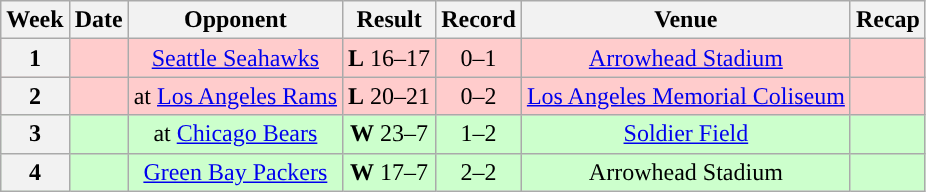<table class="wikitable" style="text-align:center">
<tr>
<th>Week</th>
<th>Date</th>
<th>Opponent</th>
<th>Result</th>
<th>Record</th>
<th>Venue</th>
<th>Recap</th>
</tr>
<tr style="background:#fcc">
<th>1</th>
<td></td>
<td><a href='#'>Seattle Seahawks</a></td>
<td><strong>L</strong> 16–17</td>
<td>0–1</td>
<td><a href='#'>Arrowhead Stadium</a></td>
<td></td>
</tr>
<tr style="background:#fcc">
<th>2</th>
<td></td>
<td>at <a href='#'>Los Angeles Rams</a></td>
<td><strong>L</strong> 20–21</td>
<td>0–2</td>
<td><a href='#'>Los Angeles Memorial Coliseum</a></td>
<td></td>
</tr>
<tr style="background:#cfc">
<th>3</th>
<td></td>
<td>at <a href='#'>Chicago Bears</a></td>
<td><strong>W</strong> 23–7</td>
<td>1–2</td>
<td><a href='#'>Soldier Field</a></td>
<td></td>
</tr>
<tr style="background:#cfc">
<th>4</th>
<td></td>
<td><a href='#'>Green Bay Packers</a></td>
<td><strong>W</strong> 17–7</td>
<td>2–2</td>
<td>Arrowhead Stadium</td>
<td></td>
</tr>
</table>
